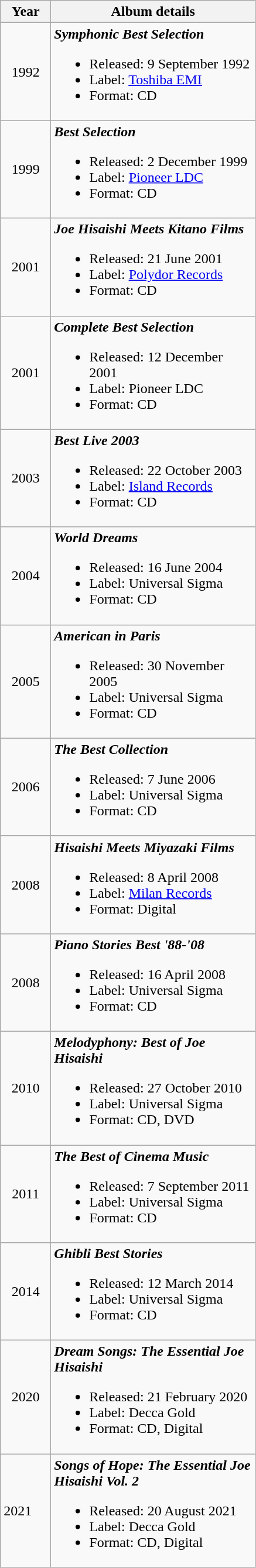<table class="wikitable">
<tr>
<th style="width:50px;">Year</th>
<th style="width:225px;">Album details</th>
</tr>
<tr style="text-align:center;">
<td>1992</td>
<td align="left"><strong><em>Symphonic Best Selection</em></strong><br><ul><li>Released: 9 September 1992</li><li>Label: <a href='#'>Toshiba EMI</a></li><li>Format: CD</li></ul></td>
</tr>
<tr style="text-align:center;">
<td>1999</td>
<td align="left"><strong><em>Best Selection</em></strong><br><ul><li>Released: 2 December 1999</li><li>Label: <a href='#'>Pioneer LDC</a></li><li>Format: CD</li></ul></td>
</tr>
<tr style="text-align:center;">
<td>2001</td>
<td align="left"><strong><em>Joe Hisaishi Meets Kitano Films</em></strong><br><ul><li>Released: 21 June 2001</li><li>Label: <a href='#'>Polydor Records</a></li><li>Format: CD</li></ul></td>
</tr>
<tr style="text-align:center;">
<td>2001</td>
<td align="left"><strong><em>Complete Best Selection</em></strong><br><ul><li>Released: 12 December 2001</li><li>Label: Pioneer LDC</li><li>Format: CD</li></ul></td>
</tr>
<tr style="text-align:center;">
<td>2003</td>
<td align="left"><strong><em>Best Live 2003</em></strong><br><ul><li>Released: 22 October 2003</li><li>Label: <a href='#'>Island Records</a></li><li>Format: CD</li></ul></td>
</tr>
<tr style="text-align:center;">
<td>2004</td>
<td align="left"><strong><em>World Dreams</em></strong><br><ul><li>Released: 16 June 2004</li><li>Label: Universal Sigma</li><li>Format: CD</li></ul></td>
</tr>
<tr style="text-align:center;">
<td>2005</td>
<td align="left"><strong><em>American in Paris</em></strong><br><ul><li>Released: 30 November 2005</li><li>Label: Universal Sigma</li><li>Format: CD</li></ul></td>
</tr>
<tr style="text-align:center;">
<td>2006</td>
<td align="left"><strong><em>The Best Collection</em></strong><br><ul><li>Released: 7 June 2006</li><li>Label: Universal Sigma</li><li>Format: CD</li></ul></td>
</tr>
<tr style="text-align:center;">
<td>2008</td>
<td align="left"><strong><em>Hisaishi Meets Miyazaki Films</em></strong><br><ul><li>Released: 8 April 2008</li><li>Label: <a href='#'>Milan Records</a></li><li>Format: Digital</li></ul></td>
</tr>
<tr style="text-align:center;">
<td>2008</td>
<td align="left"><strong><em>Piano Stories Best '88-'08</em></strong><br><ul><li>Released: 16 April 2008</li><li>Label: Universal Sigma</li><li>Format: CD</li></ul></td>
</tr>
<tr style="text-align:center;">
<td>2010</td>
<td align="left"><strong><em>Melodyphony: Best of Joe Hisaishi</em></strong><br><ul><li>Released: 27 October 2010</li><li>Label: Universal Sigma</li><li>Format: CD, DVD</li></ul></td>
</tr>
<tr style="text-align:center;">
<td>2011</td>
<td align="left"><strong><em>The Best of Cinema Music</em></strong><br><ul><li>Released: 7 September 2011</li><li>Label: Universal Sigma</li><li>Format: CD</li></ul></td>
</tr>
<tr style="text-align:center;">
<td>2014</td>
<td align="left"><strong><em>Ghibli Best Stories</em></strong><br><ul><li>Released: 12 March 2014</li><li>Label: Universal Sigma</li><li>Format: CD</li></ul></td>
</tr>
<tr style="text-align:center;">
<td>2020</td>
<td align="left"><strong><em>Dream Songs: The Essential Joe Hisaishi</em></strong><br><ul><li>Released: 21 February 2020</li><li>Label: Decca Gold</li><li>Format: CD, Digital</li></ul></td>
</tr>
<tr>
<td>2021</td>
<td><strong><em>Songs of Hope: The Essential Joe Hisaishi Vol. 2</em></strong><br><ul><li>Released: 20 August 2021</li><li>Label: Decca Gold</li><li>Format: CD, Digital</li></ul></td>
</tr>
</table>
